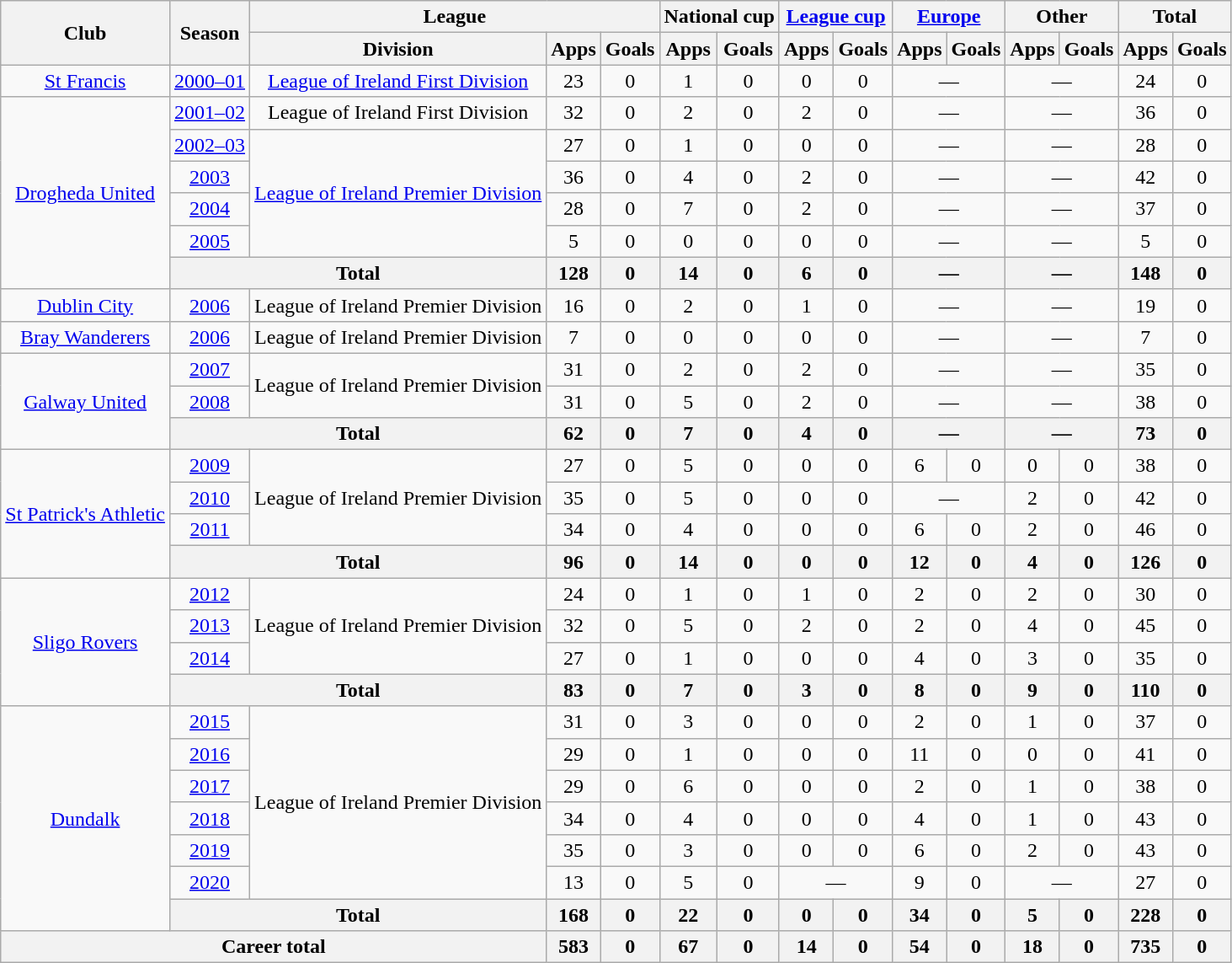<table class="wikitable" style="text-align:center">
<tr>
<th rowspan="2">Club</th>
<th rowspan="2">Season</th>
<th colspan="3">League</th>
<th colspan="2">National cup</th>
<th colspan="2"><a href='#'>League cup</a></th>
<th colspan="2"><a href='#'>Europe</a></th>
<th colspan="2">Other</th>
<th colspan="2">Total</th>
</tr>
<tr>
<th>Division</th>
<th>Apps</th>
<th>Goals</th>
<th>Apps</th>
<th>Goals</th>
<th>Apps</th>
<th>Goals</th>
<th>Apps</th>
<th>Goals</th>
<th>Apps</th>
<th>Goals</th>
<th>Apps</th>
<th>Goals</th>
</tr>
<tr>
<td><a href='#'>St Francis</a></td>
<td><a href='#'>2000–01</a></td>
<td><a href='#'>League of Ireland First Division</a></td>
<td>23</td>
<td>0</td>
<td>1</td>
<td>0</td>
<td>0</td>
<td>0</td>
<td colspan="2">—</td>
<td colspan="2">—</td>
<td>24</td>
<td>0</td>
</tr>
<tr>
<td rowspan="6"><a href='#'>Drogheda United</a></td>
<td><a href='#'>2001–02</a></td>
<td>League of Ireland First Division</td>
<td>32</td>
<td>0</td>
<td>2</td>
<td>0</td>
<td>2</td>
<td>0</td>
<td colspan="2">—</td>
<td colspan="2">—</td>
<td>36</td>
<td>0</td>
</tr>
<tr>
<td><a href='#'>2002–03</a></td>
<td rowspan="4"><a href='#'>League of Ireland Premier Division</a></td>
<td>27</td>
<td>0</td>
<td>1</td>
<td>0</td>
<td>0</td>
<td>0</td>
<td colspan="2">—</td>
<td colspan="2">—</td>
<td>28</td>
<td>0</td>
</tr>
<tr>
<td><a href='#'>2003</a></td>
<td>36</td>
<td>0</td>
<td>4</td>
<td>0</td>
<td>2</td>
<td>0</td>
<td colspan="2">—</td>
<td colspan="2">—</td>
<td>42</td>
<td>0</td>
</tr>
<tr>
<td><a href='#'>2004</a></td>
<td>28</td>
<td>0</td>
<td>7</td>
<td>0</td>
<td>2</td>
<td>0</td>
<td colspan="2">—</td>
<td colspan="2">—</td>
<td>37</td>
<td>0</td>
</tr>
<tr>
<td><a href='#'>2005</a></td>
<td>5</td>
<td>0</td>
<td>0</td>
<td>0</td>
<td>0</td>
<td>0</td>
<td colspan="2">—</td>
<td colspan="2">—</td>
<td>5</td>
<td>0</td>
</tr>
<tr>
<th colspan="2">Total</th>
<th>128</th>
<th>0</th>
<th>14</th>
<th>0</th>
<th>6</th>
<th>0</th>
<th colspan="2">—</th>
<th colspan="2">—</th>
<th>148</th>
<th>0</th>
</tr>
<tr>
<td><a href='#'>Dublin City</a></td>
<td><a href='#'>2006</a></td>
<td>League of Ireland Premier Division</td>
<td>16</td>
<td>0</td>
<td>2</td>
<td>0</td>
<td>1</td>
<td>0</td>
<td colspan="2">—</td>
<td colspan="2">—</td>
<td>19</td>
<td>0</td>
</tr>
<tr>
<td><a href='#'>Bray Wanderers</a></td>
<td><a href='#'>2006</a></td>
<td>League of Ireland Premier Division</td>
<td>7</td>
<td>0</td>
<td>0</td>
<td>0</td>
<td>0</td>
<td>0</td>
<td colspan="2">—</td>
<td colspan="2">—</td>
<td>7</td>
<td>0</td>
</tr>
<tr>
<td rowspan="3"><a href='#'>Galway United</a></td>
<td><a href='#'>2007</a></td>
<td rowspan="2">League of Ireland Premier Division</td>
<td>31</td>
<td>0</td>
<td>2</td>
<td>0</td>
<td>2</td>
<td>0</td>
<td colspan="2">—</td>
<td colspan="2">—</td>
<td>35</td>
<td>0</td>
</tr>
<tr>
<td><a href='#'>2008</a></td>
<td>31</td>
<td>0</td>
<td>5</td>
<td>0</td>
<td>2</td>
<td>0</td>
<td colspan="2">—</td>
<td colspan="2">—</td>
<td>38</td>
<td>0</td>
</tr>
<tr>
<th colspan="2">Total</th>
<th>62</th>
<th>0</th>
<th>7</th>
<th>0</th>
<th>4</th>
<th>0</th>
<th colspan="2">—</th>
<th colspan="2">—</th>
<th>73</th>
<th>0</th>
</tr>
<tr>
<td rowspan="4"><a href='#'>St Patrick's Athletic</a></td>
<td><a href='#'>2009</a></td>
<td rowspan="3">League of Ireland Premier Division</td>
<td>27</td>
<td>0</td>
<td>5</td>
<td>0</td>
<td>0</td>
<td>0</td>
<td>6</td>
<td>0</td>
<td>0</td>
<td>0</td>
<td>38</td>
<td>0</td>
</tr>
<tr>
<td><a href='#'>2010</a></td>
<td>35</td>
<td>0</td>
<td>5</td>
<td>0</td>
<td>0</td>
<td>0</td>
<td colspan="2">—</td>
<td>2</td>
<td>0</td>
<td>42</td>
<td>0</td>
</tr>
<tr>
<td><a href='#'>2011</a></td>
<td>34</td>
<td>0</td>
<td>4</td>
<td>0</td>
<td>0</td>
<td>0</td>
<td>6</td>
<td>0</td>
<td>2</td>
<td>0</td>
<td>46</td>
<td>0</td>
</tr>
<tr>
<th colspan="2">Total</th>
<th>96</th>
<th>0</th>
<th>14</th>
<th>0</th>
<th>0</th>
<th>0</th>
<th>12</th>
<th>0</th>
<th>4</th>
<th>0</th>
<th>126</th>
<th>0</th>
</tr>
<tr>
<td rowspan="4"><a href='#'>Sligo Rovers</a></td>
<td><a href='#'>2012</a></td>
<td rowspan="3">League of Ireland Premier Division</td>
<td>24</td>
<td>0</td>
<td>1</td>
<td>0</td>
<td>1</td>
<td>0</td>
<td>2</td>
<td>0</td>
<td>2</td>
<td>0</td>
<td>30</td>
<td>0</td>
</tr>
<tr>
<td><a href='#'>2013</a></td>
<td>32</td>
<td>0</td>
<td>5</td>
<td>0</td>
<td>2</td>
<td>0</td>
<td>2</td>
<td>0</td>
<td>4</td>
<td>0</td>
<td>45</td>
<td>0</td>
</tr>
<tr>
<td><a href='#'>2014</a></td>
<td>27</td>
<td>0</td>
<td>1</td>
<td>0</td>
<td>0</td>
<td>0</td>
<td>4</td>
<td>0</td>
<td>3</td>
<td>0</td>
<td>35</td>
<td>0</td>
</tr>
<tr>
<th colspan="2">Total</th>
<th>83</th>
<th>0</th>
<th>7</th>
<th>0</th>
<th>3</th>
<th>0</th>
<th>8</th>
<th>0</th>
<th>9</th>
<th>0</th>
<th>110</th>
<th>0</th>
</tr>
<tr>
<td rowspan="7"><a href='#'>Dundalk</a></td>
<td><a href='#'>2015</a></td>
<td rowspan="6">League of Ireland Premier Division</td>
<td>31</td>
<td>0</td>
<td>3</td>
<td>0</td>
<td>0</td>
<td>0</td>
<td>2</td>
<td>0</td>
<td>1</td>
<td>0</td>
<td>37</td>
<td>0</td>
</tr>
<tr>
<td><a href='#'>2016</a></td>
<td>29</td>
<td>0</td>
<td>1</td>
<td>0</td>
<td>0</td>
<td>0</td>
<td>11</td>
<td>0</td>
<td>0</td>
<td>0</td>
<td>41</td>
<td>0</td>
</tr>
<tr>
<td><a href='#'>2017</a></td>
<td>29</td>
<td>0</td>
<td>6</td>
<td>0</td>
<td>0</td>
<td>0</td>
<td>2</td>
<td>0</td>
<td>1</td>
<td>0</td>
<td>38</td>
<td>0</td>
</tr>
<tr>
<td><a href='#'>2018</a></td>
<td>34</td>
<td>0</td>
<td>4</td>
<td>0</td>
<td>0</td>
<td>0</td>
<td>4</td>
<td>0</td>
<td>1</td>
<td>0</td>
<td>43</td>
<td>0</td>
</tr>
<tr>
<td><a href='#'>2019</a></td>
<td>35</td>
<td>0</td>
<td>3</td>
<td>0</td>
<td>0</td>
<td>0</td>
<td>6</td>
<td>0</td>
<td>2</td>
<td>0</td>
<td>43</td>
<td>0</td>
</tr>
<tr>
<td><a href='#'>2020</a></td>
<td>13</td>
<td>0</td>
<td>5</td>
<td>0</td>
<td colspan="2">—</td>
<td>9</td>
<td>0</td>
<td colspan="2">—</td>
<td>27</td>
<td>0</td>
</tr>
<tr>
<th colspan="2">Total</th>
<th>168</th>
<th>0</th>
<th>22</th>
<th>0</th>
<th>0</th>
<th>0</th>
<th>34</th>
<th>0</th>
<th>5</th>
<th>0</th>
<th>228</th>
<th>0</th>
</tr>
<tr>
<th colspan="3">Career total</th>
<th>583</th>
<th>0</th>
<th>67</th>
<th>0</th>
<th>14</th>
<th>0</th>
<th>54</th>
<th>0</th>
<th>18</th>
<th>0</th>
<th>735</th>
<th>0</th>
</tr>
</table>
